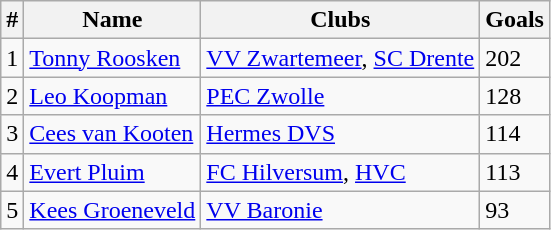<table class="wikitable">
<tr>
<th>#</th>
<th>Name</th>
<th>Clubs</th>
<th>Goals</th>
</tr>
<tr>
<td>1</td>
<td><a href='#'>Tonny Roosken</a></td>
<td><a href='#'>VV Zwartemeer</a>, <a href='#'>SC Drente</a></td>
<td>202</td>
</tr>
<tr>
<td>2</td>
<td><a href='#'>Leo Koopman</a></td>
<td><a href='#'>PEC Zwolle</a></td>
<td>128</td>
</tr>
<tr>
<td>3</td>
<td><a href='#'>Cees van Kooten</a></td>
<td><a href='#'>Hermes DVS</a></td>
<td>114</td>
</tr>
<tr>
<td>4</td>
<td><a href='#'>Evert Pluim</a></td>
<td><a href='#'>FC Hilversum</a>, <a href='#'>HVC</a></td>
<td>113</td>
</tr>
<tr>
<td>5</td>
<td><a href='#'>Kees Groeneveld</a></td>
<td><a href='#'>VV Baronie</a></td>
<td>93</td>
</tr>
</table>
